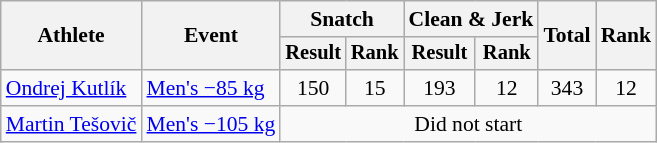<table class="wikitable" style="font-size:90%">
<tr>
<th rowspan="2">Athlete</th>
<th rowspan="2">Event</th>
<th colspan="2">Snatch</th>
<th colspan="2">Clean & Jerk</th>
<th rowspan="2">Total</th>
<th rowspan="2">Rank</th>
</tr>
<tr style="font-size:95%">
<th>Result</th>
<th>Rank</th>
<th>Result</th>
<th>Rank</th>
</tr>
<tr align=center>
<td align=left><a href='#'>Ondrej Kutlík</a></td>
<td align=left><a href='#'>Men's −85 kg</a></td>
<td>150</td>
<td>15</td>
<td>193</td>
<td>12</td>
<td>343</td>
<td>12</td>
</tr>
<tr align=center>
<td align=left><a href='#'>Martin Tešovič</a></td>
<td align=left><a href='#'>Men's −105 kg</a></td>
<td colspan=6>Did not start</td>
</tr>
</table>
